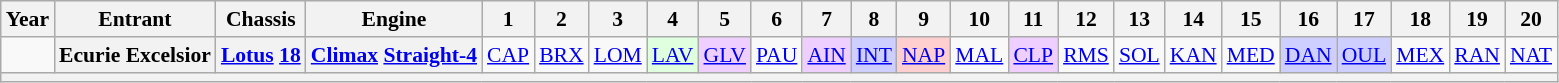<table class="wikitable" style="text-align:center; font-size:90%">
<tr>
<th>Year</th>
<th>Entrant</th>
<th>Chassis</th>
<th>Engine</th>
<th>1</th>
<th>2</th>
<th>3</th>
<th>4</th>
<th>5</th>
<th>6</th>
<th>7</th>
<th>8</th>
<th>9</th>
<th>10</th>
<th>11</th>
<th>12</th>
<th>13</th>
<th>14</th>
<th>15</th>
<th>16</th>
<th>17</th>
<th>18</th>
<th>19</th>
<th>20</th>
</tr>
<tr>
<td></td>
<th>Ecurie Excelsior</th>
<th><a href='#'>Lotus</a> <a href='#'>18</a></th>
<th><a href='#'>Climax</a> <a href='#'>Straight-4</a></th>
<td><a href='#'>CAP</a></td>
<td><a href='#'>BRX</a></td>
<td><a href='#'>LOM</a></td>
<td style="background:#DFFFDF;"><a href='#'>LAV</a><br></td>
<td style="background:#EFCFFF;"><a href='#'>GLV</a><br></td>
<td><a href='#'>PAU</a></td>
<td style="background:#EFCFFF;"><a href='#'>AIN</a><br></td>
<td style="background:#CFCFFF;"><a href='#'>INT</a><br></td>
<td style="background:#FFCFCF;"><a href='#'>NAP</a><br></td>
<td><a href='#'>MAL</a></td>
<td style="background:#EFCFFF;"><a href='#'>CLP</a><br></td>
<td><a href='#'>RMS</a></td>
<td><a href='#'>SOL</a></td>
<td><a href='#'>KAN</a></td>
<td><a href='#'>MED</a><br></td>
<td style="background:#CFCFFF;"><a href='#'>DAN</a><br></td>
<td style="background:#CFCFFF;"><a href='#'>OUL</a><br></td>
<td><a href='#'>MEX</a></td>
<td><a href='#'>RAN</a></td>
<td><a href='#'>NAT</a></td>
</tr>
<tr>
<th colspan="24"></th>
</tr>
</table>
